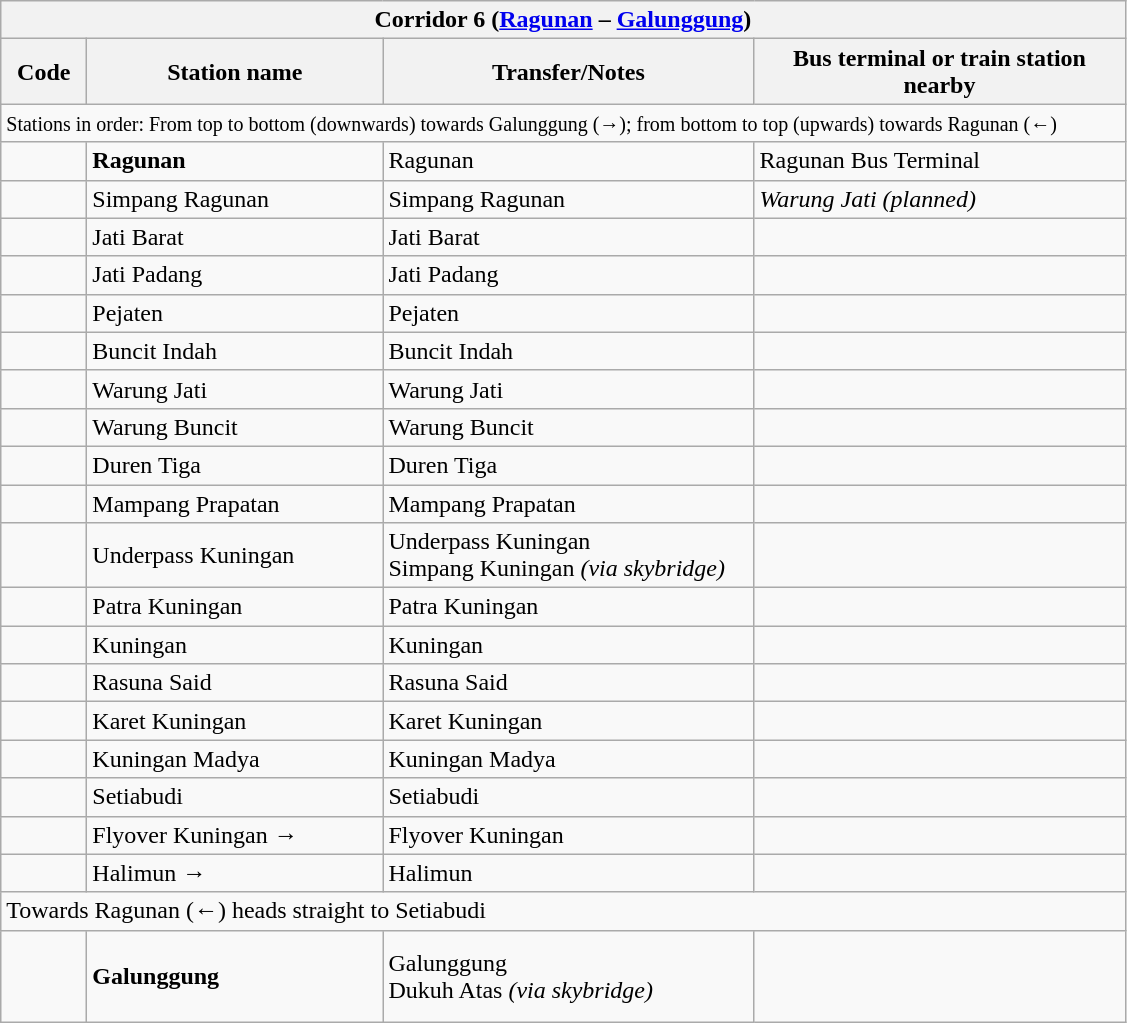<table class="wikitable" style="font-size:100%">
<tr>
<th colspan="4" align="left"> Corridor 6 (<a href='#'>Ragunan</a> – <a href='#'>Galunggung</a>)</th>
</tr>
<tr>
<th width="50">Code</th>
<th width="190">Station name</th>
<th width="240">Transfer/Notes</th>
<th width="240">Bus terminal or train station nearby</th>
</tr>
<tr>
<td colspan="4"><small>Stations in order: From top to bottom (downwards) towards Galunggung (→); from bottom to top (upwards) towards Ragunan (←)</small></td>
</tr>
<tr>
<td align="center"><strong></strong></td>
<td><strong>Ragunan</strong></td>
<td>   Ragunan</td>
<td> Ragunan Bus Terminal</td>
</tr>
<tr>
<td align="center"><strong></strong></td>
<td>Simpang Ragunan</td>
<td>   Simpang Ragunan</td>
<td> <em>Warung Jati (planned)</em></td>
</tr>
<tr>
<td align="center"><strong></strong></td>
<td>Jati Barat</td>
<td>   Jati Barat</td>
<td></td>
</tr>
<tr>
<td align="center"><strong></strong></td>
<td>Jati Padang</td>
<td>   Jati Padang</td>
<td></td>
</tr>
<tr>
<td align="center"><strong></strong></td>
<td>Pejaten</td>
<td>   Pejaten</td>
<td></td>
</tr>
<tr>
<td align="center"><strong></strong></td>
<td>Buncit Indah</td>
<td>   Buncit Indah</td>
<td></td>
</tr>
<tr>
<td align="center"><strong></strong></td>
<td>Warung Jati</td>
<td>   Warung Jati</td>
<td></td>
</tr>
<tr>
<td align="center"><strong></strong></td>
<td>Warung Buncit</td>
<td>   Warung Buncit</td>
<td></td>
</tr>
<tr>
<td align="center"><strong></strong></td>
<td>Duren Tiga</td>
<td>   Duren Tiga</td>
<td></td>
</tr>
<tr>
<td align="center"><strong></strong></td>
<td>Mampang Prapatan</td>
<td>   Mampang Prapatan</td>
<td></td>
</tr>
<tr>
<td align="center"><strong></strong></td>
<td>Underpass Kuningan</td>
<td>  Underpass Kuningan<br>    Simpang Kuningan <em>(via skybridge)</em></td>
<td></td>
</tr>
<tr>
<td align="center"><strong></strong></td>
<td>Patra Kuningan</td>
<td>   Patra Kuningan</td>
<td></td>
</tr>
<tr>
<td align="center"><strong></strong></td>
<td>Kuningan</td>
<td>   Kuningan</td>
<td>  </td>
</tr>
<tr>
<td align="center"><strong></strong></td>
<td>Rasuna Said</td>
<td>   Rasuna Said</td>
<td>  </td>
</tr>
<tr>
<td align="center"><strong></strong></td>
<td>Karet Kuningan</td>
<td>   Karet Kuningan</td>
<td></td>
</tr>
<tr>
<td align="center"><strong></strong></td>
<td>Kuningan Madya</td>
<td>   Kuningan Madya</td>
<td></td>
</tr>
<tr>
<td align="center"><strong></strong></td>
<td>Setiabudi</td>
<td>   Setiabudi</td>
<td>  </td>
</tr>
<tr>
<td align="center"><strong></strong></td>
<td>Flyover Kuningan →</td>
<td>  Flyover Kuningan</td>
<td></td>
</tr>
<tr>
<td align="center"><strong></strong><br><strong></strong></td>
<td>Halimun →</td>
<td>  Halimun</td>
<td></td>
</tr>
<tr>
<td colspan="4">Towards Ragunan (←) heads straight to Setiabudi</td>
</tr>
<tr>
<td align="center"><strong></strong><br><strong></strong></td>
<td><strong>Galunggung</strong></td>
<td> Galunggung<br>  Dukuh Atas <em>(via skybridge)</em></td>
<td> <br> <br>  <br>  </td>
</tr>
</table>
